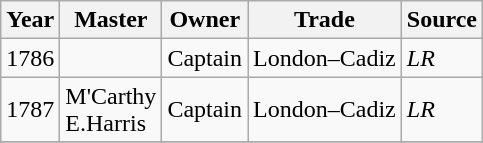<table class=" wikitable">
<tr>
<th>Year</th>
<th>Master</th>
<th>Owner</th>
<th>Trade</th>
<th>Source</th>
</tr>
<tr>
<td>1786</td>
<td></td>
<td>Captain</td>
<td>London–Cadiz</td>
<td><em>LR</em></td>
</tr>
<tr>
<td>1787</td>
<td>M'Carthy<br>E.Harris</td>
<td>Captain</td>
<td>London–Cadiz</td>
<td><em>LR</em></td>
</tr>
<tr>
</tr>
</table>
